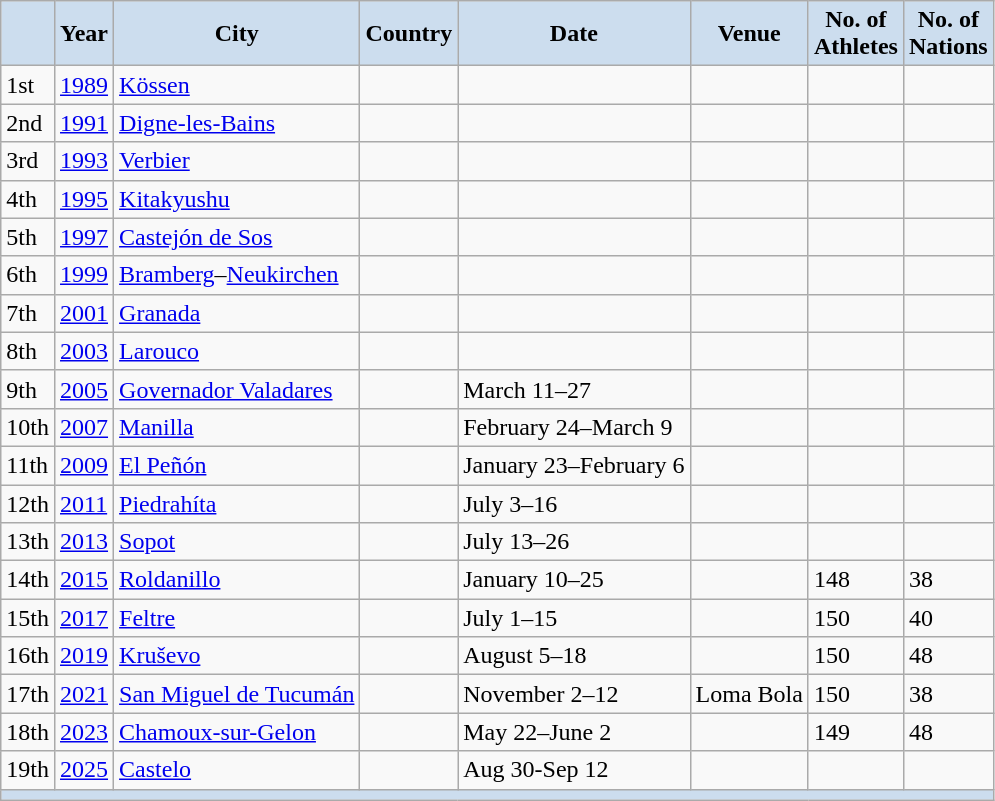<table class="wikitable" align="center">
<tr>
<th style="background-color: #CCDDEE;"></th>
<th style="background-color: #CCDDEE;">Year</th>
<th style="background-color: #CCDDEE;">City</th>
<th style="background-color: #CCDDEE;">Country</th>
<th style="background-color: #CCDDEE;">Date</th>
<th style="background-color: #CCDDEE;">Venue</th>
<th style="background-color: #CCDDEE;">No. of<br>Athletes</th>
<th style="background-color: #CCDDEE;">No. of<br>Nations</th>
</tr>
<tr>
<td>1st</td>
<td><a href='#'>1989</a></td>
<td><a href='#'>Kössen</a></td>
<td></td>
<td></td>
<td></td>
<td></td>
<td></td>
</tr>
<tr>
<td>2nd</td>
<td><a href='#'>1991</a></td>
<td><a href='#'>Digne-les-Bains</a></td>
<td></td>
<td></td>
<td></td>
<td></td>
<td></td>
</tr>
<tr>
<td>3rd</td>
<td><a href='#'>1993</a></td>
<td><a href='#'>Verbier</a></td>
<td></td>
<td></td>
<td></td>
<td></td>
<td></td>
</tr>
<tr>
<td>4th</td>
<td><a href='#'>1995</a></td>
<td><a href='#'>Kitakyushu</a></td>
<td></td>
<td></td>
<td></td>
<td></td>
<td></td>
</tr>
<tr>
<td>5th</td>
<td><a href='#'>1997</a></td>
<td><a href='#'>Castejón de Sos</a></td>
<td></td>
<td></td>
<td></td>
<td></td>
<td></td>
</tr>
<tr>
<td>6th</td>
<td><a href='#'>1999</a></td>
<td><a href='#'>Bramberg</a>–<a href='#'>Neukirchen</a></td>
<td></td>
<td></td>
<td></td>
<td></td>
<td></td>
</tr>
<tr>
<td>7th</td>
<td><a href='#'>2001</a></td>
<td><a href='#'>Granada</a></td>
<td></td>
<td></td>
<td></td>
<td></td>
<td></td>
</tr>
<tr>
<td>8th</td>
<td><a href='#'>2003</a></td>
<td><a href='#'>Larouco</a></td>
<td></td>
<td></td>
<td></td>
<td></td>
<td></td>
</tr>
<tr>
<td>9th</td>
<td><a href='#'>2005</a></td>
<td><a href='#'>Governador Valadares</a></td>
<td></td>
<td>March 11–27</td>
<td></td>
<td></td>
<td></td>
</tr>
<tr>
<td>10th</td>
<td><a href='#'>2007</a></td>
<td><a href='#'>Manilla</a></td>
<td></td>
<td>February 24–March 9</td>
<td></td>
<td></td>
<td></td>
</tr>
<tr>
<td>11th</td>
<td><a href='#'>2009</a></td>
<td><a href='#'>El Peñón</a></td>
<td></td>
<td>January 23–February 6</td>
<td></td>
<td></td>
<td></td>
</tr>
<tr>
<td>12th</td>
<td><a href='#'>2011</a></td>
<td><a href='#'>Piedrahíta</a></td>
<td></td>
<td>July 3–16</td>
<td></td>
<td></td>
<td></td>
</tr>
<tr>
<td>13th</td>
<td><a href='#'>2013</a></td>
<td><a href='#'>Sopot</a></td>
<td></td>
<td>July 13–26</td>
<td></td>
<td></td>
<td></td>
</tr>
<tr>
<td>14th</td>
<td><a href='#'>2015</a></td>
<td><a href='#'>Roldanillo</a></td>
<td></td>
<td>January 10–25</td>
<td></td>
<td>148</td>
<td>38</td>
</tr>
<tr>
<td>15th</td>
<td><a href='#'>2017</a></td>
<td><a href='#'>Feltre</a></td>
<td></td>
<td>July 1–15</td>
<td></td>
<td>150</td>
<td>40</td>
</tr>
<tr>
<td>16th</td>
<td><a href='#'>2019</a></td>
<td><a href='#'>Kruševo</a></td>
<td></td>
<td>August 5–18</td>
<td></td>
<td>150</td>
<td>48</td>
</tr>
<tr>
<td>17th</td>
<td><a href='#'>2021</a></td>
<td><a href='#'>San Miguel de Tucumán</a></td>
<td></td>
<td>November 2–12</td>
<td>Loma Bola</td>
<td>150</td>
<td>38</td>
</tr>
<tr>
<td>18th</td>
<td><a href='#'>2023</a></td>
<td><a href='#'>Chamoux-sur-Gelon</a></td>
<td></td>
<td>May 22–June 2</td>
<td></td>
<td>149</td>
<td>48</td>
</tr>
<tr>
<td>19th</td>
<td><a href='#'>2025</a></td>
<td><a href='#'>Castelo</a></td>
<td></td>
<td>Aug 30-Sep 12</td>
<td></td>
<td></td>
<td></td>
</tr>
<tr bgcolor=CCDDEE>
<td colspan=8></td>
</tr>
</table>
